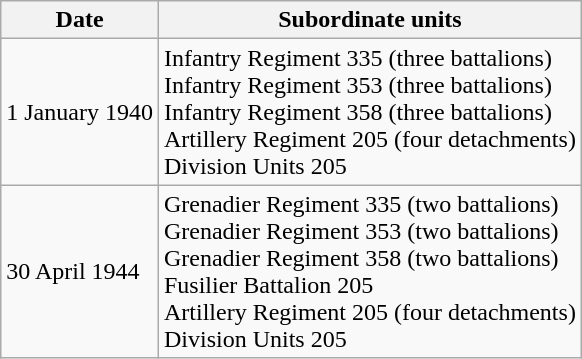<table class="wikitable">
<tr>
<th>Date</th>
<th>Subordinate units</th>
</tr>
<tr>
<td>1 January 1940</td>
<td>Infantry Regiment 335 (three battalions)<br>Infantry Regiment 353 (three battalions)<br>Infantry Regiment 358 (three battalions)<br>Artillery Regiment 205 (four detachments)<br>Division Units 205</td>
</tr>
<tr>
<td>30 April 1944</td>
<td>Grenadier Regiment 335 (two battalions)<br>Grenadier Regiment 353 (two battalions)<br>Grenadier Regiment 358 (two battalions)<br>Fusilier Battalion 205<br>Artillery Regiment 205 (four detachments)<br>Division Units 205</td>
</tr>
</table>
